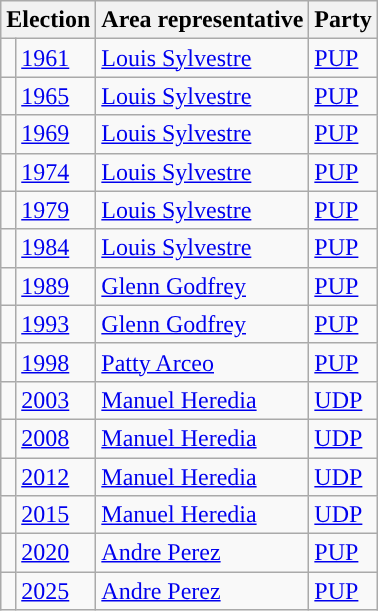<table class="wikitable">
<tr>
<th colspan="2">Election</th>
<th>Area representative</th>
<th>Party</th>
</tr>
<tr>
<td style="background-color: "></td>
<td><a href='#'>1961</a></td>
<td><a href='#'>Louis Sylvestre</a></td>
<td><a href='#'>PUP</a></td>
</tr>
<tr>
<td style="background-color: "></td>
<td><a href='#'>1965</a></td>
<td><a href='#'>Louis Sylvestre</a></td>
<td><a href='#'>PUP</a></td>
</tr>
<tr>
<td style="background-color: "></td>
<td><a href='#'>1969</a></td>
<td><a href='#'>Louis Sylvestre</a></td>
<td><a href='#'>PUP</a></td>
</tr>
<tr>
<td style="background-color: "></td>
<td><a href='#'>1974</a></td>
<td><a href='#'>Louis Sylvestre</a></td>
<td><a href='#'>PUP</a></td>
</tr>
<tr>
<td style="background-color: "></td>
<td><a href='#'>1979</a></td>
<td><a href='#'>Louis Sylvestre</a></td>
<td><a href='#'>PUP</a></td>
</tr>
<tr>
<td style="background-color: "></td>
<td><a href='#'>1984</a></td>
<td><a href='#'>Louis Sylvestre</a></td>
<td><a href='#'>PUP</a></td>
</tr>
<tr>
<td style="background-color: "></td>
<td><a href='#'>1989</a></td>
<td><a href='#'>Glenn Godfrey</a></td>
<td><a href='#'>PUP</a></td>
</tr>
<tr>
<td style="background-color: "></td>
<td><a href='#'>1993</a></td>
<td><a href='#'>Glenn Godfrey</a></td>
<td><a href='#'>PUP</a></td>
</tr>
<tr>
<td style="background-color: "></td>
<td><a href='#'>1998</a></td>
<td><a href='#'>Patty Arceo</a></td>
<td><a href='#'>PUP</a></td>
</tr>
<tr>
<td style="background-color: "></td>
<td><a href='#'>2003</a></td>
<td><a href='#'>Manuel Heredia</a></td>
<td><a href='#'>UDP</a></td>
</tr>
<tr>
<td style="background-color: "></td>
<td><a href='#'>2008</a></td>
<td><a href='#'>Manuel Heredia</a></td>
<td><a href='#'>UDP</a></td>
</tr>
<tr>
<td style="background-color: "></td>
<td><a href='#'>2012</a></td>
<td><a href='#'>Manuel Heredia</a></td>
<td><a href='#'>UDP</a></td>
</tr>
<tr>
<td style="background-color: "></td>
<td><a href='#'>2015</a></td>
<td><a href='#'>Manuel Heredia</a></td>
<td><a href='#'>UDP</a></td>
</tr>
<tr>
<td style="background-color: "></td>
<td><a href='#'>2020</a></td>
<td><a href='#'>Andre Perez</a></td>
<td><a href='#'>PUP</a></td>
</tr>
<tr>
<td style="background-color: "></td>
<td><a href='#'>2025</a></td>
<td><a href='#'>Andre Perez</a></td>
<td><a href='#'>PUP</a></td>
</tr>
</table>
